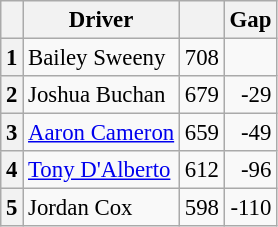<table class="wikitable" style="font-size: 95%;">
<tr>
<th></th>
<th>Driver</th>
<th></th>
<th>Gap</th>
</tr>
<tr>
<th>1</th>
<td> Bailey Sweeny</td>
<td align="right">708</td>
<td align="right"></td>
</tr>
<tr>
<th>2</th>
<td> Joshua Buchan</td>
<td align="right">679</td>
<td align="right">-29</td>
</tr>
<tr>
<th>3</th>
<td> <a href='#'>Aaron Cameron</a></td>
<td align="right">659</td>
<td align="right">-49</td>
</tr>
<tr>
<th>4</th>
<td> <a href='#'>Tony D'Alberto</a></td>
<td align="right">612</td>
<td align="right">-96</td>
</tr>
<tr>
<th>5</th>
<td> Jordan Cox</td>
<td align="right">598</td>
<td align="right">-110</td>
</tr>
</table>
